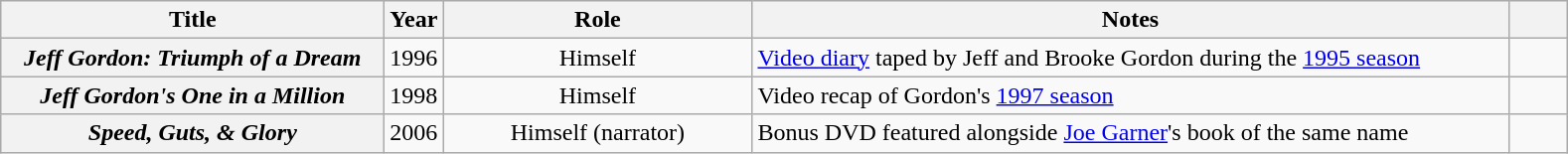<table class="wikitable sortable plainrowheaders" style="text-align:center;">
<tr>
<th scope="col" style="width:250px;">Title</th>
<th scope="col" style="width:5px;">Year</th>
<th scope="col" style="width:200px;">Role</th>
<th scope="col" style="width:500px;" class="unsortable">Notes</th>
<th scope="col" style="width: 2em;" class="unsortable"></th>
</tr>
<tr>
<th scope=row><em>Jeff Gordon: Triumph of a Dream</em></th>
<td>1996</td>
<td>Himself</td>
<td style="text-align:left;"><a href='#'>Video diary</a> taped by Jeff and Brooke Gordon during the <a href='#'>1995 season</a></td>
<td></td>
</tr>
<tr>
<th scope=row><em>Jeff Gordon's One in a Million</em></th>
<td>1998</td>
<td>Himself</td>
<td style="text-align:left;">Video recap of Gordon's <a href='#'>1997 season</a></td>
<td></td>
</tr>
<tr>
<th scope=row><em>Speed, Guts, & Glory</em></th>
<td>2006</td>
<td>Himself (narrator)</td>
<td style="text-align:left;">Bonus DVD featured alongside <a href='#'>Joe Garner</a>'s book of the same name</td>
<td></td>
</tr>
</table>
